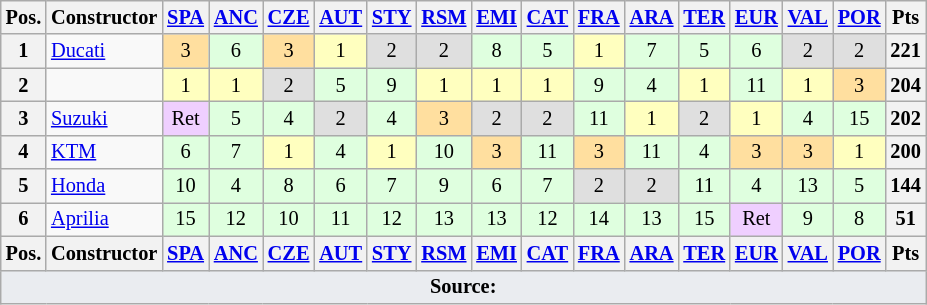<table class="wikitable" style="font-size:85%; text-align:center;">
<tr>
<th>Pos.</th>
<th>Constructor</th>
<th><a href='#'>SPA</a><br></th>
<th><a href='#'>ANC</a><br></th>
<th><a href='#'>CZE</a><br></th>
<th><a href='#'>AUT</a><br></th>
<th><a href='#'>STY</a><br></th>
<th><a href='#'>RSM</a><br></th>
<th><a href='#'>EMI</a><br></th>
<th><a href='#'>CAT</a><br></th>
<th><a href='#'>FRA</a><br></th>
<th><a href='#'>ARA</a><br></th>
<th><a href='#'>TER</a><br></th>
<th><a href='#'>EUR</a><br></th>
<th><a href='#'>VAL</a><br></th>
<th><a href='#'>POR</a><br></th>
<th>Pts</th>
</tr>
<tr>
<th>1</th>
<td align="left"> <a href='#'>Ducati</a></td>
<td style="background:#ffdf9f;">3</td>
<td style="background:#dfffdf;">6</td>
<td style="background:#ffdf9f;">3</td>
<td style="background:#ffffbf;">1</td>
<td style="background:#dfdfdf;">2</td>
<td style="background:#dfdfdf;">2</td>
<td style="background:#dfffdf;">8</td>
<td style="background:#dfffdf;">5</td>
<td style="background:#ffffbf;">1</td>
<td style="background:#dfffdf;">7</td>
<td style="background:#dfffdf;">5</td>
<td style="background:#dfffdf;">6</td>
<td style="background:#dfdfdf;">2</td>
<td style="background:#dfdfdf;">2</td>
<th>221</th>
</tr>
<tr>
<th>2</th>
<td align="left"></td>
<td style="background:#ffffbf;">1</td>
<td style="background:#ffffbf;">1</td>
<td style="background:#dfdfdf;">2</td>
<td style="background:#dfffdf;">5</td>
<td style="background:#dfffdf;">9</td>
<td style="background:#ffffbf;">1</td>
<td style="background:#ffffbf;">1</td>
<td style="background:#ffffbf;">1</td>
<td style="background:#dfffdf;">9</td>
<td style="background:#dfffdf;">4</td>
<td style="background:#ffffbf;">1</td>
<td style="background:#dfffdf;">11</td>
<td style="background:#ffffbf;">1</td>
<td style="background:#ffdf9f;">3</td>
<th>204</th>
</tr>
<tr>
<th>3</th>
<td align="left"> <a href='#'>Suzuki</a></td>
<td style="background:#efcfff;">Ret</td>
<td style="background:#dfffdf;">5</td>
<td style="background:#dfffdf;">4</td>
<td style="background:#dfdfdf;">2</td>
<td style="background:#dfffdf;">4</td>
<td style="background:#ffdf9f;">3</td>
<td style="background:#dfdfdf;">2</td>
<td style="background:#dfdfdf;">2</td>
<td style="background:#dfffdf;">11</td>
<td style="background:#ffffbf;">1</td>
<td style="background:#dfdfdf;">2</td>
<td style="background:#ffffbf;">1</td>
<td style="background:#dfffdf;">4</td>
<td style="background:#dfffdf;">15</td>
<th>202</th>
</tr>
<tr>
<th>4</th>
<td align="left"> <a href='#'>KTM</a></td>
<td style="background:#dfffdf;">6</td>
<td style="background:#dfffdf;">7</td>
<td style="background:#ffffbf;">1</td>
<td style="background:#dfffdf;">4</td>
<td style="background:#ffffbf;">1</td>
<td style="background:#dfffdf;">10</td>
<td style="background:#ffdf9f;">3</td>
<td style="background:#dfffdf;">11</td>
<td style="background:#ffdf9f;">3</td>
<td style="background:#dfffdf;">11</td>
<td style="background:#dfffdf;">4</td>
<td style="background:#ffdf9f;">3</td>
<td style="background:#ffdf9f;">3</td>
<td style="background:#ffffbf;">1</td>
<th>200</th>
</tr>
<tr>
<th>5</th>
<td align="left"> <a href='#'>Honda</a></td>
<td style="background:#dfffdf;">10</td>
<td style="background:#dfffdf;">4</td>
<td style="background:#dfffdf;">8</td>
<td style="background:#dfffdf;">6</td>
<td style="background:#dfffdf;">7</td>
<td style="background:#dfffdf;">9</td>
<td style="background:#dfffdf;">6</td>
<td style="background:#dfffdf;">7</td>
<td style="background:#dfdfdf;">2</td>
<td style="background:#dfdfdf;">2</td>
<td style="background:#dfffdf;">11</td>
<td style="background:#dfffdf;">4</td>
<td style="background:#dfffdf;">13</td>
<td style="background:#dfffdf;">5</td>
<th>144</th>
</tr>
<tr>
<th>6</th>
<td align="left"> <a href='#'>Aprilia</a></td>
<td style="background:#dfffdf;">15</td>
<td style="background:#dfffdf;">12</td>
<td style="background:#dfffdf;">10</td>
<td style="background:#dfffdf;">11</td>
<td style="background:#dfffdf;">12</td>
<td style="background:#dfffdf;">13</td>
<td style="background:#dfffdf;">13</td>
<td style="background:#dfffdf;">12</td>
<td style="background:#dfffdf;">14</td>
<td style="background:#dfffdf;">13</td>
<td style="background:#dfffdf;">15</td>
<td style="background:#efcfff;">Ret</td>
<td style="background:#dfffdf;">9</td>
<td style="background:#dfffdf;">8</td>
<th>51</th>
</tr>
<tr>
<th>Pos.</th>
<th>Constructor</th>
<th><a href='#'>SPA</a><br></th>
<th><a href='#'>ANC</a><br></th>
<th><a href='#'>CZE</a><br></th>
<th><a href='#'>AUT</a><br></th>
<th><a href='#'>STY</a><br></th>
<th><a href='#'>RSM</a><br></th>
<th><a href='#'>EMI</a><br></th>
<th><a href='#'>CAT</a><br></th>
<th><a href='#'>FRA</a><br></th>
<th><a href='#'>ARA</a><br></th>
<th><a href='#'>TER</a><br></th>
<th><a href='#'>EUR</a><br></th>
<th><a href='#'>VAL</a><br></th>
<th><a href='#'>POR</a><br></th>
<th>Pts</th>
</tr>
<tr>
<td colspan="18" style="background-color:#EAECF0;text-align:center"><strong>Source:</strong></td>
</tr>
</table>
